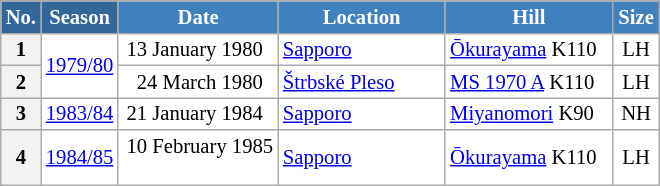<table class="wikitable sortable" style="font-size:86%; line-height:15px; text-align:left; border:grey solid 1px; border-collapse:collapse; background:#ffffff;">
<tr style="background:#efefef;">
<th style="background-color:#369; color:white; width:10px;">No.</th>
<th style="background-color:#369; color:white;  width:30px;">Season</th>
<th style="background-color:#4180be; color:white; width:100px;">Date</th>
<th style="background-color:#4180be; color:white; width:105px;">Location</th>
<th style="background-color:#4180be; color:white; width:105px;">Hill</th>
<th style="background-color:#4180be; color:white; width:25px;">Size</th>
</tr>
<tr>
<th scope=row style="text-align:center;">1</th>
<td align=center rowspan=2><a href='#'>1979/80</a></td>
<td align=right>13 January 1980  </td>
<td> <a href='#'>Sapporo</a></td>
<td><a href='#'>Ōkurayama</a> K110</td>
<td align=center>LH</td>
</tr>
<tr>
<th scope=row style="text-align:center;">2</th>
<td align=right>24 March 1980  </td>
<td> <a href='#'>Štrbské Pleso</a></td>
<td><a href='#'>MS 1970 A</a> K110</td>
<td align=center>LH</td>
</tr>
<tr>
<th scope=row style="text-align:center;">3</th>
<td align=center><a href='#'>1983/84</a></td>
<td align=right>21 January 1984  </td>
<td> <a href='#'>Sapporo</a></td>
<td><a href='#'>Miyanomori</a> K90</td>
<td align=center>NH</td>
</tr>
<tr>
<th scope=row style="text-align:center;">4</th>
<td align=center><a href='#'>1984/85</a></td>
<td align=right>10 February 1985  </td>
<td> <a href='#'>Sapporo</a></td>
<td><a href='#'>Ōkurayama</a> K110</td>
<td align=center>LH</td>
</tr>
</table>
